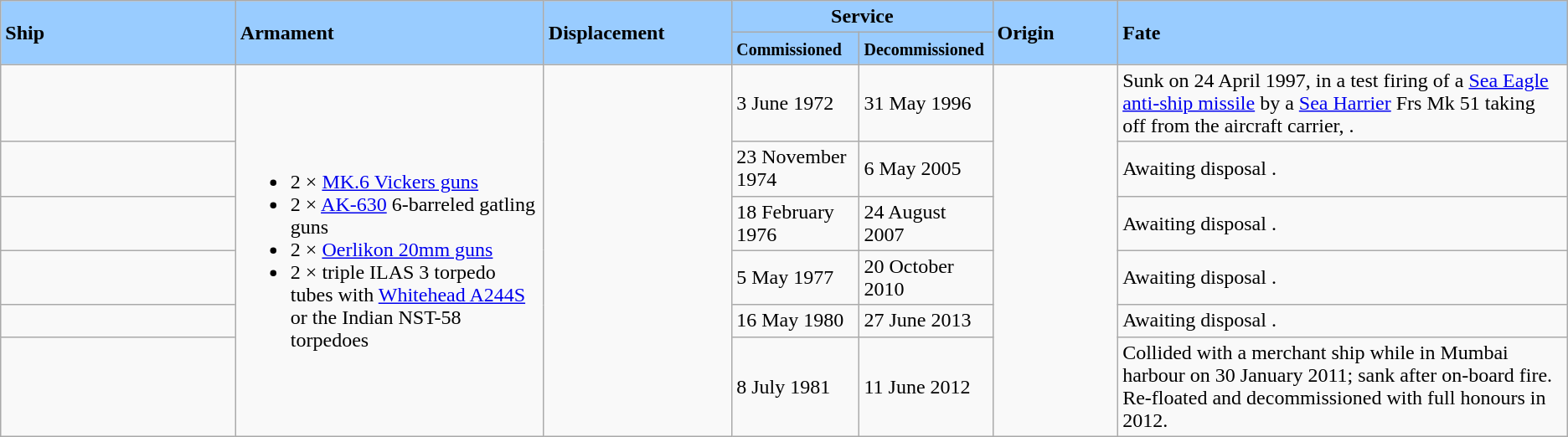<table class="wikitable">
<tr>
<th align= center scope=col rowspan=2 style="text-align:left; width:15%; background:#9cf;"><div>Ship</div></th>
<th align= center scope=col rowspan=2 style="text-align:left; background:#9cf;"><div>Armament</div></th>
<th align= center scope=col rowspan=2 style="text-align:left; width:12%; background:#9cf;"><div>Displacement</div></th>
<th align= center scope=col colspan=2 style="text-align:center; background:#9cf;"><div>Service</div></th>
<th align= center scope=col rowspan=2 style="text-align:left; width:8%; background:#9cf;"><div>Origin</div></th>
<th align= center scope=col rowspan=2 style="text-align:left; background:#9cf;"><div>Fate</div></th>
</tr>
<tr>
<th align= center scope=col style="text-align:left; background:#9cf;"><small>Commissioned</small></th>
<th align= center scope=col style="text-align:left; background:#9cf;"><small>Decommissioned</small></th>
</tr>
<tr>
<td></td>
<td rowspan=6><br><ul><li>2 × <a href='#'>MK.6 Vickers  guns</a></li><li>2 × <a href='#'>AK-630</a> 6-barreled  gatling guns</li><li>2 × <a href='#'>Oerlikon 20mm guns</a></li><li>2 × triple ILAS 3  torpedo tubes with <a href='#'>Whitehead A244S</a> or the Indian NST-58 torpedoes</li></ul></td>
<td rowspan=6></td>
<td>3 June 1972</td>
<td>31 May 1996</td>
<td rowspan=6></td>
<td>Sunk on 24 April 1997, in a test firing of a <a href='#'>Sea Eagle</a> <a href='#'>anti-ship missile</a> by a <a href='#'>Sea Harrier</a> Frs Mk 51 taking off from the aircraft carrier, .</td>
</tr>
<tr>
<td></td>
<td>23 November 1974</td>
<td>6 May 2005</td>
<td>Awaiting disposal .</td>
</tr>
<tr>
<td></td>
<td>18 February 1976</td>
<td>24 August 2007</td>
<td>Awaiting disposal .</td>
</tr>
<tr>
<td></td>
<td>5 May 1977</td>
<td>20 October 2010</td>
<td>Awaiting disposal .</td>
</tr>
<tr>
<td></td>
<td>16 May 1980</td>
<td>27 June 2013</td>
<td>Awaiting disposal .</td>
</tr>
<tr>
<td></td>
<td>8 July 1981</td>
<td>11 June 2012</td>
<td>Collided with a merchant ship while in Mumbai harbour on 30 January 2011; sank after on-board fire. Re-floated and decommissioned with full honours in 2012.</td>
</tr>
</table>
